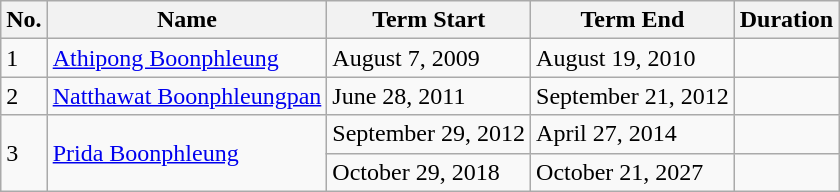<table class="wikitable">
<tr>
<th>No.</th>
<th>Name</th>
<th>Term Start</th>
<th>Term End</th>
<th>Duration</th>
</tr>
<tr>
<td>1</td>
<td><a href='#'>Athipong Boonphleung</a></td>
<td>August 7, 2009</td>
<td>August 19, 2010</td>
<td></td>
</tr>
<tr>
<td>2</td>
<td><a href='#'>Natthawat Boonphleungpan</a></td>
<td>June 28, 2011</td>
<td>September 21, 2012</td>
<td></td>
</tr>
<tr>
<td rowspan="2">3</td>
<td rowspan="2"><a href='#'>Prida Boonphleung</a></td>
<td>September 29, 2012</td>
<td>April 27, 2014</td>
<td></td>
</tr>
<tr>
<td>October 29, 2018</td>
<td>October 21, 2027</td>
<td></td>
</tr>
</table>
